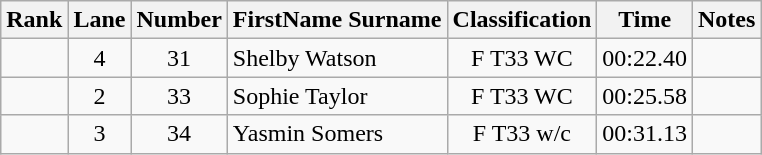<table class="wikitable sortable" style="text-align:center">
<tr>
<th>Rank</th>
<th>Lane</th>
<th>Number</th>
<th>FirstName Surname</th>
<th>Classification</th>
<th>Time</th>
<th>Notes</th>
</tr>
<tr>
<td></td>
<td>4</td>
<td>31</td>
<td style="text-align:left"> Shelby Watson</td>
<td>F T33 WC</td>
<td>00:22.40</td>
<td></td>
</tr>
<tr>
<td></td>
<td>2</td>
<td>33</td>
<td style="text-align:left"> Sophie Taylor</td>
<td>F T33 WC</td>
<td>00:25.58</td>
<td></td>
</tr>
<tr>
<td></td>
<td>3</td>
<td>34</td>
<td style="text-align:left"> Yasmin Somers</td>
<td>F T33 w/c</td>
<td>00:31.13</td>
<td></td>
</tr>
</table>
